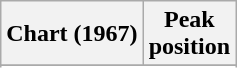<table class="wikitable sortable plainrowheaders" style="text-align:center">
<tr>
<th scope="col">Chart (1967)</th>
<th scope="col">Peak<br>position</th>
</tr>
<tr>
</tr>
<tr>
</tr>
</table>
